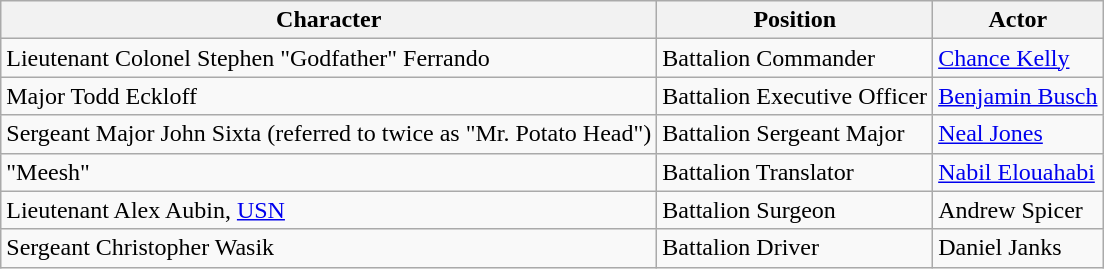<table class="wikitable">
<tr>
<th>Character</th>
<th>Position</th>
<th>Actor</th>
</tr>
<tr>
<td>Lieutenant Colonel Stephen "Godfather" Ferrando</td>
<td>Battalion Commander</td>
<td><a href='#'>Chance Kelly</a></td>
</tr>
<tr>
<td>Major Todd Eckloff</td>
<td>Battalion Executive Officer</td>
<td><a href='#'>Benjamin Busch</a></td>
</tr>
<tr>
<td>Sergeant Major John Sixta (referred to twice as "Mr. Potato Head")</td>
<td>Battalion Sergeant Major</td>
<td><a href='#'>Neal Jones</a></td>
</tr>
<tr>
<td>"Meesh"</td>
<td>Battalion Translator</td>
<td><a href='#'>Nabil Elouahabi</a></td>
</tr>
<tr>
<td>Lieutenant Alex Aubin, <a href='#'>USN</a></td>
<td>Battalion Surgeon</td>
<td>Andrew Spicer</td>
</tr>
<tr>
<td>Sergeant Christopher Wasik</td>
<td>Battalion Driver</td>
<td>Daniel Janks</td>
</tr>
</table>
